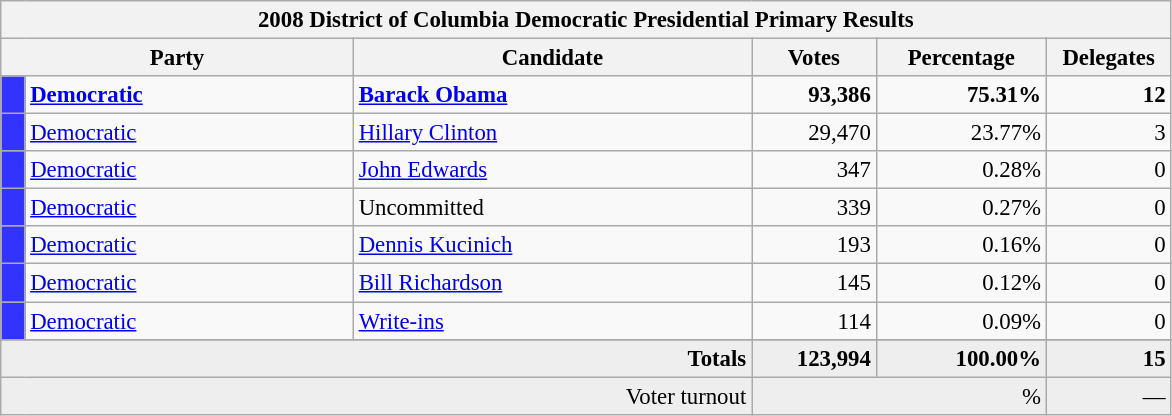<table class="wikitable" style="font-size:95%;">
<tr>
<th colspan="7">2008 District of Columbia Democratic Presidential Primary Results</th>
</tr>
<tr>
<th colspan="2" style="width: 15em">Party</th>
<th style="width: 17em">Candidate</th>
<th style="width: 5em">Votes</th>
<th style="width: 7em">Percentage</th>
<th style="width: 5em">Delegates</th>
</tr>
<tr>
<th style="background-color:#3333FF; width: 3px"></th>
<td style="width: 130px"><strong><a href='#'>Democratic</a></strong></td>
<td><strong><a href='#'>Barack Obama</a></strong></td>
<td align="right"><strong>93,386</strong></td>
<td align="right"><strong>75.31%</strong></td>
<td align="right"><strong>12</strong></td>
</tr>
<tr>
<th style="background-color:#3333FF; width: 3px"></th>
<td style="width: 130px"><a href='#'>Democratic</a></td>
<td><a href='#'>Hillary Clinton</a></td>
<td align="right">29,470</td>
<td align="right">23.77%</td>
<td align="right">3</td>
</tr>
<tr>
<th style="background-color:#3333FF; width: 3px"></th>
<td style="width: 130px"><a href='#'>Democratic</a></td>
<td><a href='#'>John Edwards</a></td>
<td align="right">347</td>
<td align="right">0.28%</td>
<td align="right">0</td>
</tr>
<tr>
<th style="background-color:#3333FF; width: 3px"></th>
<td style="width: 130px"><a href='#'>Democratic</a></td>
<td>Uncommitted</td>
<td align="right">339</td>
<td align="right">0.27%</td>
<td align="right">0</td>
</tr>
<tr>
<th style="background-color:#3333FF; width: 3px"></th>
<td style="width: 130px"><a href='#'>Democratic</a></td>
<td><a href='#'>Dennis Kucinich</a></td>
<td align="right">193</td>
<td align="right">0.16%</td>
<td align="right">0</td>
</tr>
<tr>
<th style="background-color:#3333FF; width: 3px"></th>
<td style="width: 130px"><a href='#'>Democratic</a></td>
<td><a href='#'>Bill Richardson</a></td>
<td align="right">145</td>
<td align="right">0.12%</td>
<td align="right">0</td>
</tr>
<tr>
<th style="background-color:#3333FF; width: 3px"></th>
<td style="width: 130px"><a href='#'>Democratic</a></td>
<td><a href='#'>Write-ins</a></td>
<td align="right">114</td>
<td align="right">0.09%</td>
<td align="right">0</td>
</tr>
<tr>
</tr>
<tr bgcolor="#EEEEEE">
<td colspan="3" align="right"><strong>Totals</strong></td>
<td align="right"><strong>123,994</strong></td>
<td align="right"><strong>100.00%</strong></td>
<td align="right"><strong>15</strong></td>
</tr>
<tr bgcolor="#EEEEEE">
<td colspan="3" align="right">Voter turnout</td>
<td colspan="2" align="right">%</td>
<td align="right">—</td>
</tr>
</table>
